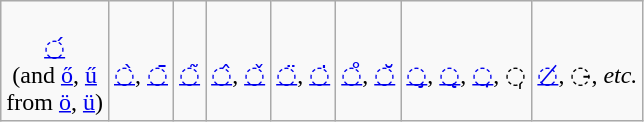<table class="wikitable Unicode">
<tr align=center>
<td><br><a href='#'>◌́</a><br>(and <a href='#'>ő</a>, <a href='#'>ű</a><br>from <a href='#'>ö</a>, <a href='#'>ü</a>)</td>
<td><br><a href='#'>◌̀</a>, <a href='#'>◌̄</a></td>
<td><br><a href='#'>◌̃</a></td>
<td><br><a href='#'>◌̂</a>, <a href='#'>◌̌</a></td>
<td><br><a href='#'>◌̈</a>, <a href='#'>◌̇</a></td>
<td><br><a href='#'>◌̊</a>, <a href='#'>◌̆</a></td>
<td><br><a href='#'>◌̧</a>, <a href='#'>◌̨</a>, <a href='#'>◌̣</a>, ◌̩</td>
<td><br><a href='#'>◌̸</a>, ◌̵, <em>etc.</em></td>
</tr>
</table>
